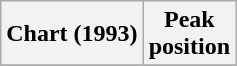<table class="wikitable" border="1">
<tr>
<th>Chart (1993)</th>
<th>Peak<br>position</th>
</tr>
<tr>
</tr>
</table>
